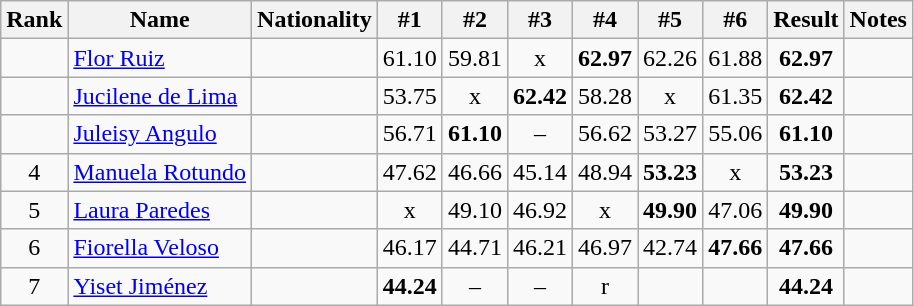<table class="wikitable sortable" style="text-align:center">
<tr>
<th>Rank</th>
<th>Name</th>
<th>Nationality</th>
<th>#1</th>
<th>#2</th>
<th>#3</th>
<th>#4</th>
<th>#5</th>
<th>#6</th>
<th>Result</th>
<th>Notes</th>
</tr>
<tr>
<td></td>
<td align=left><a href='#'>Flor Ruiz</a></td>
<td align=left></td>
<td>61.10</td>
<td>59.81</td>
<td>x</td>
<td><strong>62.97</strong></td>
<td>62.26</td>
<td>61.88</td>
<td><strong>62.97</strong></td>
<td><strong></strong></td>
</tr>
<tr>
<td></td>
<td align=left><a href='#'>Jucilene de Lima</a></td>
<td align=left></td>
<td>53.75</td>
<td>x</td>
<td><strong>62.42</strong></td>
<td>58.28</td>
<td>x</td>
<td>61.35</td>
<td><strong>62.42</strong></td>
<td></td>
</tr>
<tr>
<td></td>
<td align=left><a href='#'>Juleisy Angulo</a></td>
<td align=left></td>
<td>56.71</td>
<td><strong>61.10</strong></td>
<td>–</td>
<td>56.62</td>
<td>53.27</td>
<td>55.06</td>
<td><strong>61.10</strong></td>
<td></td>
</tr>
<tr>
<td>4</td>
<td align=left><a href='#'>Manuela Rotundo</a></td>
<td align=left></td>
<td>47.62</td>
<td>46.66</td>
<td>45.14</td>
<td>48.94</td>
<td><strong>53.23</strong></td>
<td>x</td>
<td><strong>53.23</strong></td>
<td></td>
</tr>
<tr>
<td>5</td>
<td align=left><a href='#'>Laura Paredes</a></td>
<td align=left></td>
<td>x</td>
<td>49.10</td>
<td>46.92</td>
<td>x</td>
<td><strong>49.90</strong></td>
<td>47.06</td>
<td><strong>49.90</strong></td>
<td></td>
</tr>
<tr>
<td>6</td>
<td align=left><a href='#'>Fiorella Veloso</a></td>
<td align=left></td>
<td>46.17</td>
<td>44.71</td>
<td>46.21</td>
<td>46.97</td>
<td>42.74</td>
<td><strong>47.66</strong></td>
<td><strong>47.66</strong></td>
<td></td>
</tr>
<tr>
<td>7</td>
<td align=left><a href='#'>Yiset Jiménez</a></td>
<td align=left></td>
<td><strong>44.24</strong></td>
<td>–</td>
<td>–</td>
<td>r</td>
<td></td>
<td></td>
<td><strong>44.24</strong></td>
<td></td>
</tr>
</table>
